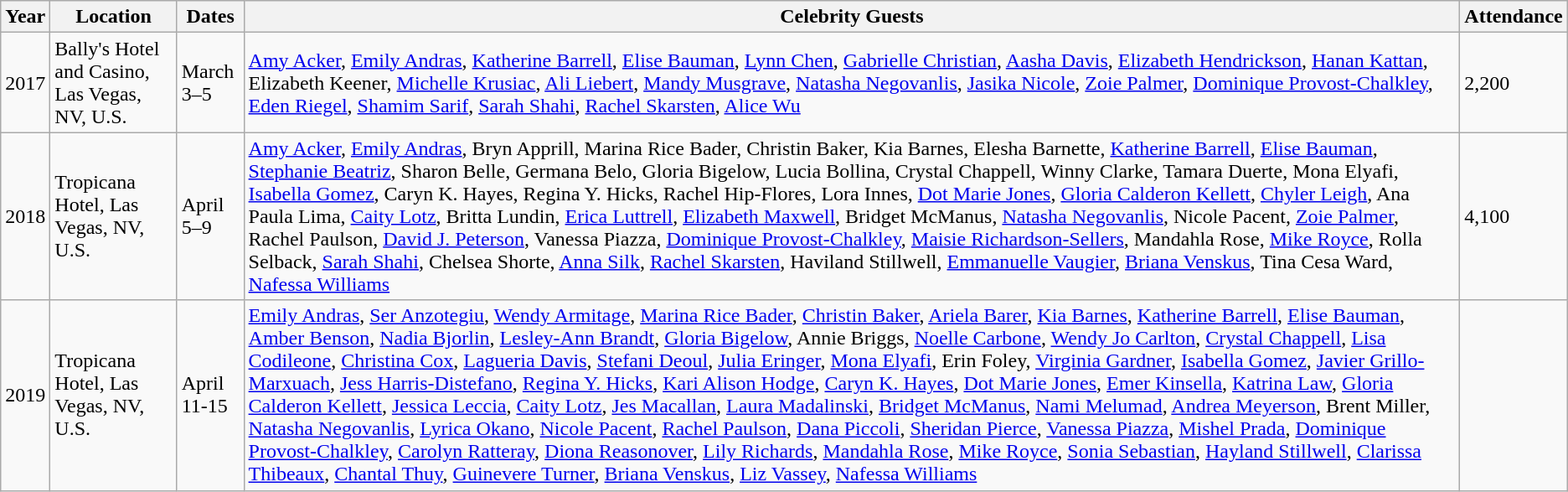<table class="wikitable">
<tr>
<th>Year</th>
<th>Location</th>
<th>Dates</th>
<th>Celebrity Guests</th>
<th>Attendance</th>
</tr>
<tr>
<td>2017</td>
<td>Bally's Hotel and Casino, Las Vegas, NV, U.S.</td>
<td>March 3–5</td>
<td><a href='#'>Amy Acker</a>, <a href='#'>Emily Andras</a>, <a href='#'>Katherine Barrell</a>, <a href='#'>Elise Bauman</a>, <a href='#'>Lynn Chen</a>, <a href='#'>Gabrielle Christian</a>, <a href='#'>Aasha Davis</a>, <a href='#'>Elizabeth Hendrickson</a>, <a href='#'>Hanan Kattan</a>, Elizabeth Keener, <a href='#'>Michelle Krusiac</a>, <a href='#'>Ali Liebert</a>, <a href='#'>Mandy Musgrave</a>, <a href='#'>Natasha Negovanlis</a>, <a href='#'>Jasika Nicole</a>, <a href='#'>Zoie Palmer</a>, <a href='#'>Dominique Provost-Chalkley</a>, <a href='#'>Eden Riegel</a>, <a href='#'>Shamim Sarif</a>, <a href='#'>Sarah Shahi</a>, <a href='#'>Rachel Skarsten</a>, <a href='#'>Alice Wu</a></td>
<td>2,200</td>
</tr>
<tr>
<td>2018</td>
<td>Tropicana Hotel, Las Vegas, NV, U.S.</td>
<td>April 5–9</td>
<td><a href='#'>Amy Acker</a>, <a href='#'>Emily Andras</a>, Bryn Apprill, Marina Rice Bader, Christin Baker, Kia Barnes, Elesha Barnette, <a href='#'>Katherine Barrell</a>, <a href='#'>Elise Bauman</a>, <a href='#'>Stephanie Beatriz</a>, Sharon Belle, Germana Belo, Gloria Bigelow, Lucia Bollina, Crystal Chappell, Winny Clarke, Tamara Duerte, Mona Elyafi, <a href='#'>Isabella Gomez</a>, Caryn K. Hayes, Regina Y. Hicks, Rachel Hip-Flores, Lora Innes, <a href='#'>Dot Marie Jones</a>, <a href='#'>Gloria Calderon Kellett</a>, <a href='#'>Chyler Leigh</a>, Ana Paula Lima, <a href='#'>Caity Lotz</a>, Britta Lundin, <a href='#'>Erica Luttrell</a>, <a href='#'>Elizabeth Maxwell</a>, Bridget McManus, <a href='#'>Natasha Negovanlis</a>, Nicole Pacent, <a href='#'>Zoie Palmer</a>, Rachel Paulson, <a href='#'>David J. Peterson</a>, Vanessa Piazza, <a href='#'>Dominique Provost-Chalkley</a>, <a href='#'>Maisie Richardson-Sellers</a>, Mandahla Rose, <a href='#'>Mike Royce</a>, Rolla Selback, <a href='#'>Sarah Shahi</a>, Chelsea Shorte, <a href='#'>Anna Silk</a>, <a href='#'>Rachel Skarsten</a>, Haviland Stillwell, <a href='#'>Emmanuelle Vaugier</a>, <a href='#'>Briana Venskus</a>, Tina Cesa Ward, <a href='#'>Nafessa Williams</a></td>
<td>4,100</td>
</tr>
<tr>
<td>2019</td>
<td>Tropicana Hotel, Las Vegas, NV, U.S.</td>
<td>April 11-15</td>
<td><a href='#'>Emily Andras</a>, <a href='#'>Ser Anzotegiu</a>, <a href='#'>Wendy Armitage</a>,  <a href='#'>Marina Rice Bader</a>, <a href='#'>Christin Baker</a>, <a href='#'>Ariela Barer</a>, <a href='#'>Kia Barnes</a>, <a href='#'>Katherine Barrell</a>, <a href='#'>Elise Bauman</a>, <a href='#'>Amber Benson</a>, <a href='#'>Nadia Bjorlin</a>, <a href='#'>Lesley-Ann Brandt</a>, <a href='#'>Gloria Bigelow</a>, Annie Briggs, <a href='#'>Noelle Carbone</a>, <a href='#'>Wendy Jo Carlton</a>, <a href='#'>Crystal Chappell</a>, <a href='#'>Lisa Codileone</a>, <a href='#'>Christina Cox</a>, <a href='#'>Lagueria Davis</a>, <a href='#'>Stefani Deoul</a>, <a href='#'>Julia Eringer</a>, <a href='#'>Mona Elyafi</a>, Erin Foley, <a href='#'>Virginia Gardner</a>, <a href='#'>Isabella Gomez</a>, <a href='#'>Javier Grillo-Marxuach</a>, <a href='#'>Jess Harris-Distefano</a>, <a href='#'>Regina Y. Hicks</a>, <a href='#'>Kari Alison Hodge</a>, <a href='#'>Caryn K. Hayes</a>, <a href='#'>Dot Marie Jones</a>, <a href='#'>Emer Kinsella</a>, <a href='#'>Katrina Law</a>, <a href='#'>Gloria Calderon Kellett</a>, <a href='#'>Jessica Leccia</a>, <a href='#'>Caity Lotz</a>, <a href='#'>Jes Macallan</a>, <a href='#'>Laura Madalinski</a>, <a href='#'>Bridget McManus</a>, <a href='#'>Nami Melumad</a>, <a href='#'>Andrea Meyerson</a>, Brent Miller, <a href='#'>Natasha Negovanlis</a>, <a href='#'>Lyrica Okano</a>, <a href='#'>Nicole Pacent</a>, <a href='#'>Rachel Paulson</a>, <a href='#'>Dana Piccoli</a>, <a href='#'>Sheridan Pierce</a>, <a href='#'>Vanessa Piazza</a>, <a href='#'>Mishel Prada</a>, <a href='#'>Dominique Provost-Chalkley</a>, <a href='#'>Carolyn Ratteray</a>, <a href='#'>Diona Reasonover</a>, <a href='#'>Lily Richards</a>, <a href='#'>Mandahla Rose</a>, <a href='#'>Mike Royce</a>, <a href='#'>Sonia Sebastian</a>, <a href='#'>Hayland Stillwell</a>, <a href='#'>Clarissa Thibeaux</a>, <a href='#'>Chantal Thuy</a>, <a href='#'>Guinevere Turner</a>, <a href='#'>Briana Venskus</a>, <a href='#'>Liz Vassey</a>, <a href='#'>Nafessa Williams</a></td>
<td></td>
</tr>
</table>
